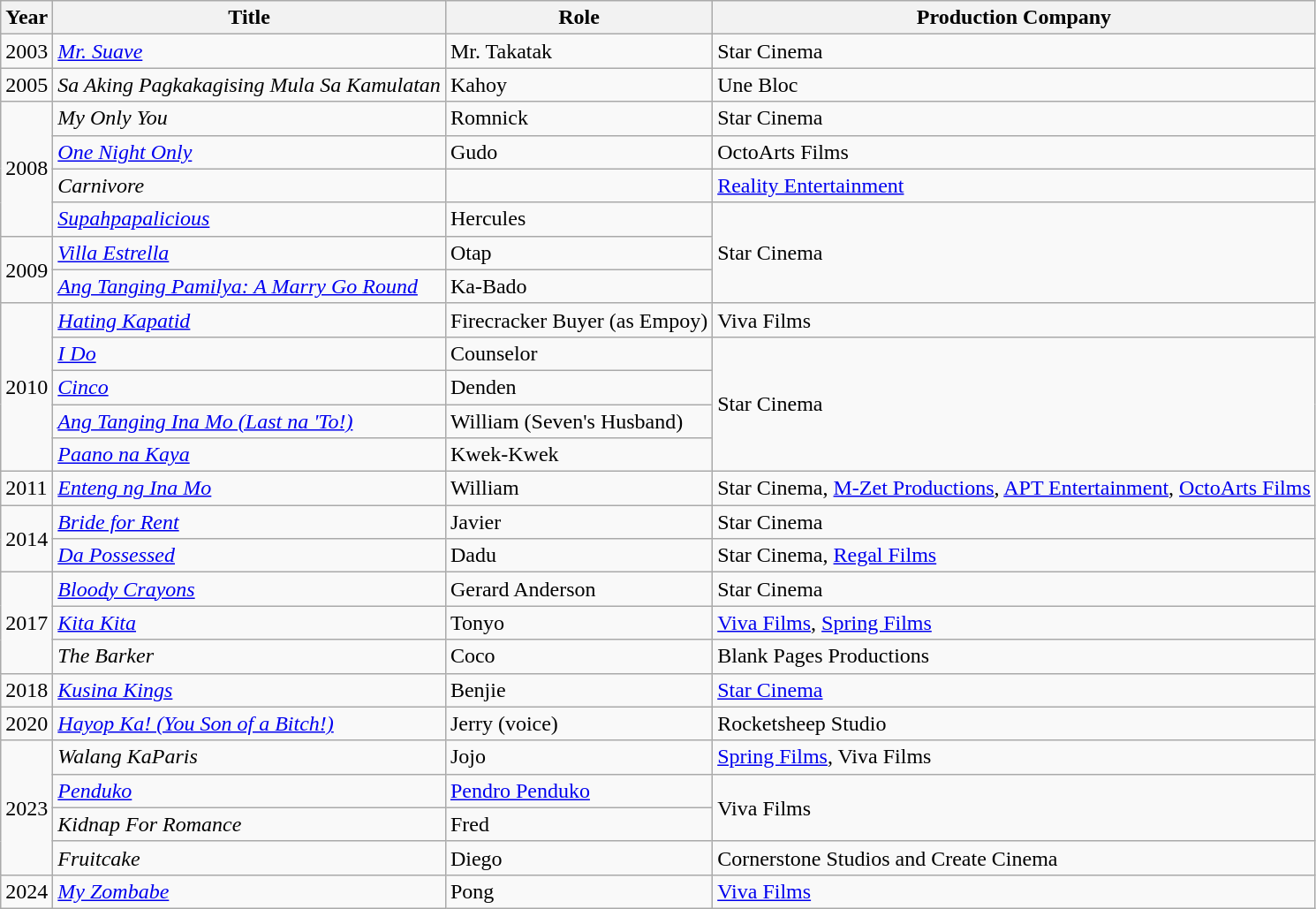<table class="wikitable">
<tr>
<th>Year</th>
<th>Title</th>
<th>Role</th>
<th>Production Company</th>
</tr>
<tr>
<td>2003</td>
<td><em><a href='#'>Mr. Suave</a></em></td>
<td>Mr. Takatak</td>
<td>Star Cinema</td>
</tr>
<tr>
<td>2005</td>
<td><em>Sa Aking Pagkakagising Mula Sa Kamulatan</em></td>
<td>Kahoy</td>
<td>Une Bloc</td>
</tr>
<tr>
<td rowspan="4">2008</td>
<td><em>My Only You</em></td>
<td>Romnick</td>
<td>Star Cinema</td>
</tr>
<tr>
<td><em><a href='#'>One Night Only</a></em></td>
<td>Gudo</td>
<td>OctoArts Films</td>
</tr>
<tr>
<td><em>Carnivore</em></td>
<td></td>
<td><a href='#'>Reality Entertainment</a></td>
</tr>
<tr>
<td><em><a href='#'>Supahpapalicious</a></em></td>
<td>Hercules</td>
<td rowspan="3">Star Cinema</td>
</tr>
<tr>
<td rowspan="2">2009</td>
<td><em><a href='#'>Villa Estrella</a></em></td>
<td>Otap</td>
</tr>
<tr>
<td><em><a href='#'>Ang Tanging Pamilya: A Marry Go Round</a></em></td>
<td>Ka-Bado</td>
</tr>
<tr>
<td rowspan="5">2010</td>
<td><em><a href='#'>Hating Kapatid</a></em></td>
<td>Firecracker Buyer (as Empoy)</td>
<td>Viva Films</td>
</tr>
<tr>
<td><em><a href='#'>I Do</a></em></td>
<td>Counselor</td>
<td rowspan="4">Star Cinema</td>
</tr>
<tr>
<td><em><a href='#'>Cinco</a></em></td>
<td>Denden</td>
</tr>
<tr>
<td><em><a href='#'>Ang Tanging Ina Mo (Last na 'To!)</a></em></td>
<td>William (Seven's Husband)</td>
</tr>
<tr>
<td><em><a href='#'>Paano na Kaya</a></em></td>
<td>Kwek-Kwek</td>
</tr>
<tr>
<td>2011</td>
<td><em><a href='#'>Enteng ng Ina Mo</a></em></td>
<td>William</td>
<td>Star Cinema, <a href='#'>M-Zet Productions</a>, <a href='#'>APT Entertainment</a>, <a href='#'>OctoArts Films</a></td>
</tr>
<tr>
<td rowspan="2">2014</td>
<td><em><a href='#'>Bride for Rent</a></em></td>
<td>Javier</td>
<td>Star Cinema</td>
</tr>
<tr>
<td><em><a href='#'>Da Possessed</a></em></td>
<td>Dadu</td>
<td>Star Cinema, <a href='#'>Regal Films</a></td>
</tr>
<tr>
<td rowspan="3">2017</td>
<td><em><a href='#'>Bloody Crayons</a></em></td>
<td>Gerard Anderson</td>
<td>Star Cinema</td>
</tr>
<tr>
<td><em><a href='#'>Kita Kita</a></em></td>
<td>Tonyo</td>
<td><a href='#'>Viva Films</a>, <a href='#'>Spring Films</a></td>
</tr>
<tr>
<td><em>The Barker</em></td>
<td>Coco</td>
<td>Blank Pages Productions</td>
</tr>
<tr>
<td>2018</td>
<td><em><a href='#'>Kusina Kings</a></em></td>
<td>Benjie</td>
<td><a href='#'>Star Cinema</a></td>
</tr>
<tr>
<td>2020</td>
<td><em><a href='#'>Hayop Ka! (You Son of a Bitch!)</a></em></td>
<td>Jerry (voice)</td>
<td>Rocketsheep Studio</td>
</tr>
<tr>
<td rowspan="4">2023</td>
<td><em>Walang KaParis</em></td>
<td>Jojo</td>
<td><a href='#'>Spring Films</a>, Viva Films</td>
</tr>
<tr>
<td><em><a href='#'>Penduko</a></em></td>
<td><a href='#'>Pendro Penduko</a></td>
<td rowspan="2">Viva Films</td>
</tr>
<tr>
<td><em>Kidnap For Romance</em></td>
<td>Fred</td>
</tr>
<tr>
<td><em>Fruitcake</em></td>
<td>Diego</td>
<td>Cornerstone Studios and Create Cinema</td>
</tr>
<tr>
<td>2024</td>
<td><em><a href='#'>My Zombabe</a></em></td>
<td>Pong</td>
<td><a href='#'>Viva Films</a></td>
</tr>
</table>
